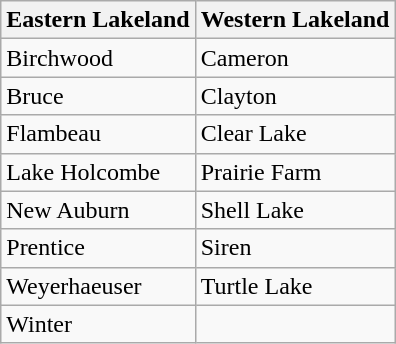<table class="wikitable">
<tr>
<th>Eastern Lakeland</th>
<th>Western Lakeland</th>
</tr>
<tr>
<td>Birchwood</td>
<td>Cameron</td>
</tr>
<tr>
<td>Bruce</td>
<td>Clayton</td>
</tr>
<tr>
<td>Flambeau</td>
<td>Clear Lake</td>
</tr>
<tr>
<td>Lake Holcombe</td>
<td>Prairie Farm</td>
</tr>
<tr>
<td>New Auburn</td>
<td>Shell Lake</td>
</tr>
<tr>
<td>Prentice</td>
<td>Siren</td>
</tr>
<tr>
<td>Weyerhaeuser</td>
<td>Turtle Lake</td>
</tr>
<tr>
<td>Winter</td>
<td></td>
</tr>
</table>
